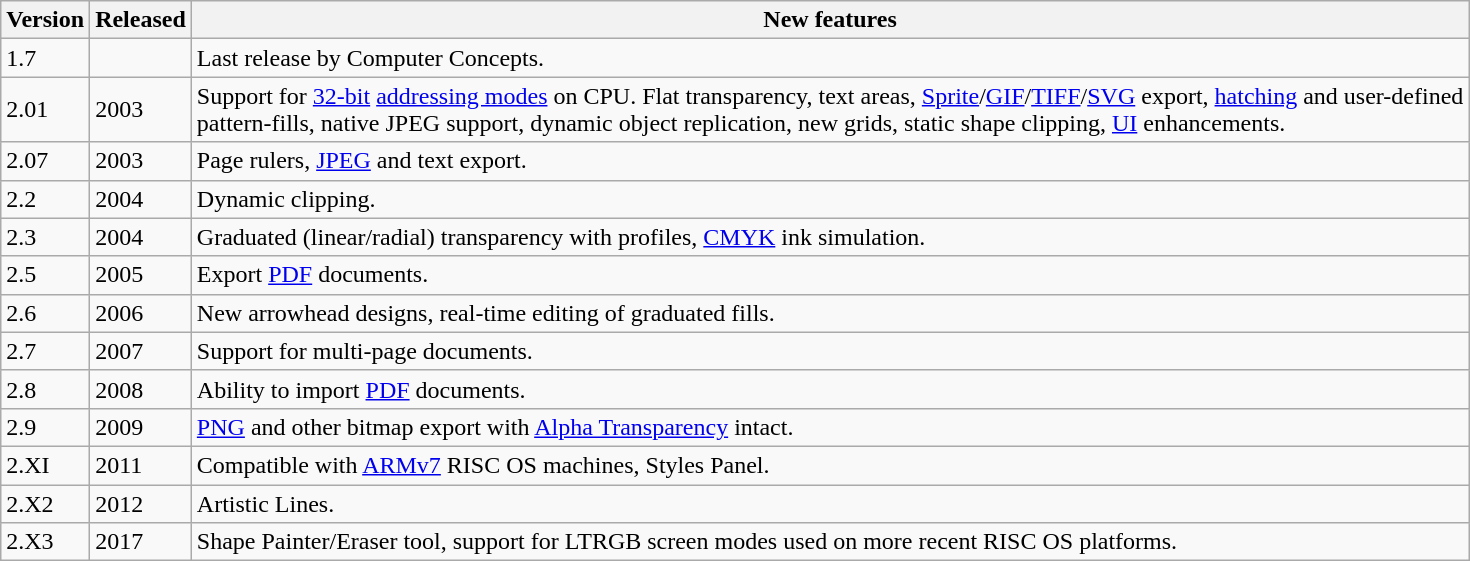<table class="wikitable">
<tr>
<th>Version</th>
<th>Released</th>
<th>New features</th>
</tr>
<tr>
<td>1.7</td>
<td></td>
<td>Last release by Computer Concepts.</td>
</tr>
<tr>
<td>2.01</td>
<td>2003</td>
<td>Support for <a href='#'>32-bit</a> <a href='#'>addressing modes</a> on CPU. Flat transparency, text areas, <a href='#'>Sprite</a>/<a href='#'>GIF</a>/<a href='#'>TIFF</a>/<a href='#'>SVG</a> export, <a href='#'>hatching</a> and user-defined<br>pattern-fills, native JPEG support, dynamic object replication, new grids, static shape clipping, <a href='#'>UI</a> enhancements.</td>
</tr>
<tr>
<td>2.07</td>
<td>2003</td>
<td>Page rulers, <a href='#'>JPEG</a> and text export.</td>
</tr>
<tr>
<td>2.2</td>
<td>2004</td>
<td>Dynamic clipping.</td>
</tr>
<tr>
<td>2.3</td>
<td>2004</td>
<td>Graduated (linear/radial) transparency with profiles, <a href='#'>CMYK</a> ink simulation.</td>
</tr>
<tr>
<td>2.5</td>
<td>2005</td>
<td>Export <a href='#'>PDF</a> documents.</td>
</tr>
<tr>
<td>2.6</td>
<td>2006</td>
<td>New arrowhead designs, real-time editing of graduated fills.</td>
</tr>
<tr>
<td>2.7</td>
<td>2007</td>
<td>Support for multi-page documents.</td>
</tr>
<tr>
<td>2.8</td>
<td>2008</td>
<td>Ability to import <a href='#'>PDF</a> documents.</td>
</tr>
<tr>
<td>2.9</td>
<td>2009</td>
<td><a href='#'>PNG</a> and other bitmap export with <a href='#'>Alpha Transparency</a> intact.</td>
</tr>
<tr>
<td>2.XI</td>
<td>2011</td>
<td>Compatible with <a href='#'>ARMv7</a> RISC OS machines, Styles Panel.</td>
</tr>
<tr>
<td>2.X2</td>
<td>2012</td>
<td>Artistic Lines.</td>
</tr>
<tr>
<td>2.X3</td>
<td>2017</td>
<td>Shape Painter/Eraser tool, support for LTRGB screen modes used on more recent RISC OS platforms.</td>
</tr>
</table>
